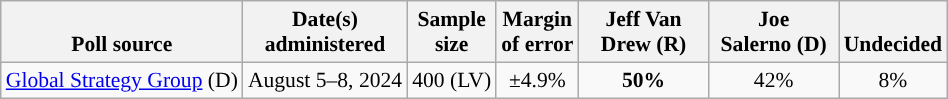<table class="wikitable" style="font-size:90%;text-align:center;">
<tr valign=bottom>
<th>Poll source</th>
<th>Date(s)<br>administered</th>
<th>Sample<br>size</th>
<th>Margin<br>of error</th>
<th style="width:80px;">Jeff Van<br>Drew (R)</th>
<th style="width:80px;">Joe<br>Salerno (D)</th>
<th>Undecided</th>
</tr>
<tr>
<td style="text-align:left"><a href='#'>Global Strategy Group</a> (D)</td>
<td>August 5–8, 2024</td>
<td>400 (LV)</td>
<td>±4.9%</td>
<td><strong>50%</strong></td>
<td>42%</td>
<td>8%</td>
</tr>
</table>
